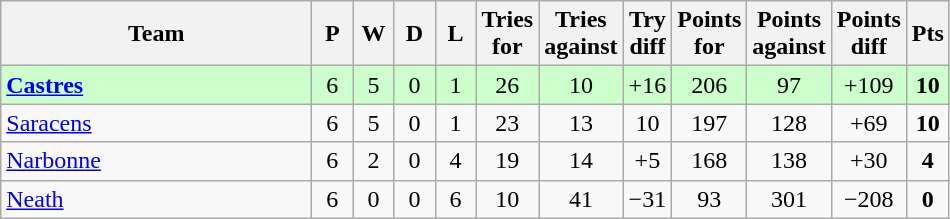<table class="wikitable" style="text-align: center;">
<tr>
<th width="200">Team</th>
<th width="20">P</th>
<th width="20">W</th>
<th width="20">D</th>
<th width="20">L</th>
<th width="20">Tries for</th>
<th width="20">Tries against</th>
<th width="20">Try diff</th>
<th width="20">Points for</th>
<th width="20">Points against</th>
<th width="25">Points diff</th>
<th width="20">Pts</th>
</tr>
<tr bgcolor="#ccffcc">
<td align="left"> <strong><a href='#'>Castres</a></strong></td>
<td>6</td>
<td>5</td>
<td>0</td>
<td>1</td>
<td>26</td>
<td>10</td>
<td>+16</td>
<td>206</td>
<td>97</td>
<td>+109</td>
<td><strong>10</strong></td>
</tr>
<tr>
<td align="left"> <a href='#'>Saracens</a></td>
<td>6</td>
<td>5</td>
<td>0</td>
<td>1</td>
<td>23</td>
<td>13</td>
<td>10</td>
<td>197</td>
<td>128</td>
<td>+69</td>
<td><strong>10</strong></td>
</tr>
<tr>
<td align="left"> <a href='#'>Narbonne</a></td>
<td>6</td>
<td>2</td>
<td>0</td>
<td>4</td>
<td>19</td>
<td>14</td>
<td>+5</td>
<td>168</td>
<td>138</td>
<td>+30</td>
<td><strong>4</strong></td>
</tr>
<tr>
<td align="left"> <a href='#'>Neath</a></td>
<td>6</td>
<td>0</td>
<td>0</td>
<td>6</td>
<td>10</td>
<td>41</td>
<td>−31</td>
<td>93</td>
<td>301</td>
<td>−208</td>
<td><strong>0</strong></td>
</tr>
</table>
